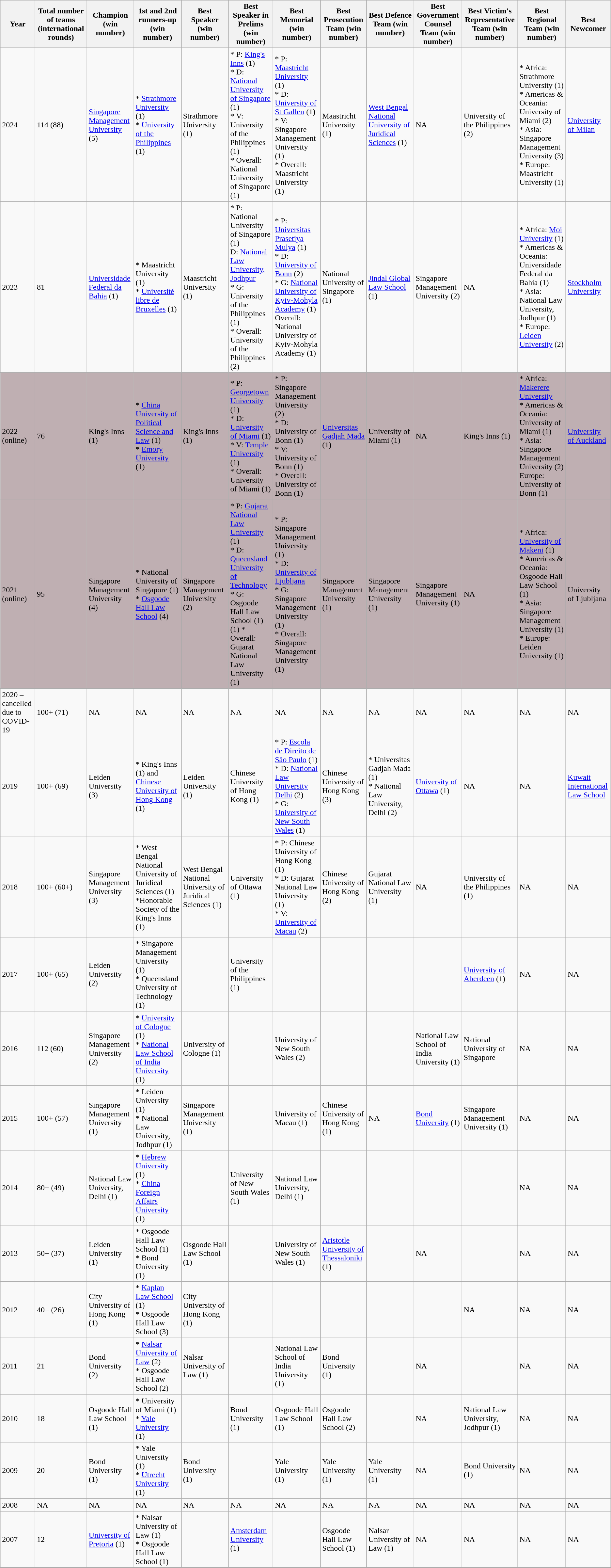<table class="wikitable">
<tr>
<th>Year</th>
<th>Total number of teams (international rounds)</th>
<th>Champion (win number)</th>
<th>1st and 2nd runners-up (win number)</th>
<th>Best Speaker (win number)</th>
<th>Best Speaker in Prelims (win number)</th>
<th>Best Memorial (win number)</th>
<th>Best Prosecution Team (win number)</th>
<th>Best Defence Team (win number)</th>
<th>Best Government Counsel Team (win number)</th>
<th>Best Victim's Representative Team (win number)</th>
<th>Best Regional Team (win number)</th>
<th>Best Newcomer</th>
</tr>
<tr>
<td>2024</td>
<td>114 (88)</td>
<td><a href='#'>Singapore Management University</a> (5)</td>
<td>* <a href='#'>Strathmore University</a> (1) <br> * <a href='#'>University of the Philippines</a> (1)</td>
<td>Strathmore University (1)</td>
<td>* P: <a href='#'>King's Inns</a> (1) <br> * D: <a href='#'>National University of Singapore</a> (1) <br> * V: University of the Philippines (1) <br> * Overall: National University of Singapore (1)</td>
<td>* P: <a href='#'>Maastricht University</a> (1) <br> * D: <a href='#'>University of St Gallen</a> (1) <br> * V: Singapore Management University (1) <br> * Overall: Maastricht University (1)</td>
<td>Maastricht University (1)</td>
<td><a href='#'>West Bengal National University of Juridical Sciences</a> (1)</td>
<td>NA</td>
<td>University of the Philippines (2)</td>
<td>* Africa: Strathmore University (1) <br> * Americas & Oceania: University of Miami (2) <br> * Asia: Singapore Management University (3) <br> * Europe: Maastricht University (1)</td>
<td><a href='#'>University of Milan</a></td>
</tr>
<tr>
<td>2023</td>
<td>81</td>
<td><a href='#'>Universidade Federal da Bahia</a> (1)</td>
<td>* Maastricht University (1) <br> * <a href='#'>Université libre de Bruxelles</a> (1)</td>
<td>Maastricht University (1)</td>
<td>* P: National University of Singapore (1) <br> D: <a href='#'>National Law University, Jodhpur</a> <br> * G: University of the Philippines (1) <br> * Overall: University of the Philippines (2)</td>
<td>* P: <a href='#'>Universitas Prasetiya Mulya</a> (1) <br> * D: <a href='#'>University of Bonn</a> (2) <br> * G: <a href='#'>National University of Kyiv-Mohyla Academy</a> (1) <br> Overall: National University of Kyiv-Mohyla Academy (1)</td>
<td>National University of Singapore  (1)</td>
<td><a href='#'>Jindal Global Law School</a> (1)</td>
<td>Singapore Management University (2)</td>
<td>NA</td>
<td>* Africa: <a href='#'>Moi University</a> (1) <br> * Americas & Oceania: Universidade Federal da Bahia (1) <br> * Asia: National Law University, Jodhpur (1) <br> * Europe: <a href='#'>Leiden University</a> (2)</td>
<td><a href='#'>Stockholm University</a></td>
</tr>
<tr bgcolor=#BFAFB2>
<td>2022 (online)</td>
<td>76</td>
<td>King's Inns (1)</td>
<td>* <a href='#'>China University of Political Science and Law</a> (1) <br> * <a href='#'>Emory University</a> (1)</td>
<td>King's Inns (1)</td>
<td>* P: <a href='#'>Georgetown University</a> (1) <br> * D: <a href='#'>University of Miami</a> (1) <br> * V: <a href='#'>Temple University</a> (1) <br> * Overall: University of Miami (1)</td>
<td>* P: Singapore Management University (2) <br> * D: University of Bonn (1) <br> * V: University of Bonn (1) <br> * Overall: University of Bonn (1)</td>
<td><a href='#'>Universitas Gadjah Mada</a> (1)</td>
<td>University of Miami (1)</td>
<td>NA</td>
<td>King's Inns (1)</td>
<td>* Africa: <a href='#'>Makerere University</a> <br> * Americas & Oceania: University of Miami (1) <br> * Asia: Singapore Management University (2) <br> Europe: University of Bonn (1)</td>
<td><a href='#'>University of Auckland</a></td>
</tr>
<tr bgcolor=#BFAFB2>
<td>2021 (online)</td>
<td>95</td>
<td>Singapore Management University (4)</td>
<td>* National University of Singapore (1) <br> * <a href='#'>Osgoode Hall Law School</a> (4)</td>
<td>Singapore Management University (2)</td>
<td>* P: <a href='#'>Gujarat National Law University</a> (1) <br> * D: <a href='#'>Queensland University of Technology</a> <br> * G: Osgoode Hall Law School (1) <br> (1) * Overall: Gujarat National Law University (1)</td>
<td>* P: Singapore Management University (1) <br> * D: <a href='#'>University of Ljubljana</a> <br> * G: Singapore Management University (1) <br> * Overall: Singapore Management University (1)</td>
<td>Singapore Management University (1)</td>
<td>Singapore Management University (1)</td>
<td>Singapore Management University (1)</td>
<td>NA</td>
<td>* Africa: <a href='#'>University of Makeni</a> (1) <br> * Americas & Oceania: Osgoode Hall Law School (1) <br> * Asia: Singapore Management University (1) <br> * Europe: Leiden University (1)</td>
<td>University of Ljubljana</td>
</tr>
<tr>
<td>2020 – cancelled due to COVID-19</td>
<td>100+ (71)</td>
<td>NA</td>
<td>NA</td>
<td>NA</td>
<td>NA</td>
<td>NA</td>
<td>NA</td>
<td>NA</td>
<td>NA</td>
<td>NA</td>
<td>NA</td>
<td>NA</td>
</tr>
<tr>
<td>2019</td>
<td>100+ (69)</td>
<td>Leiden University (3)</td>
<td>* King's Inns (1) and <a href='#'>Chinese University of Hong Kong</a> (1)</td>
<td>Leiden University (1)</td>
<td>Chinese University of Hong Kong (1)</td>
<td>* P: <a href='#'>Escola de Direito de São Paulo</a> (1) <br> * D: <a href='#'>National Law University Delhi</a> (2) <br> * G: <a href='#'>University of New South Wales</a> (1)</td>
<td>Chinese University of Hong Kong (3)</td>
<td>* Universitas Gadjah Mada (1) <br> * National Law University, Delhi (2)</td>
<td><a href='#'>University of Ottawa</a> (1)</td>
<td>NA</td>
<td>NA</td>
<td><a href='#'>Kuwait International Law School</a></td>
</tr>
<tr>
<td>2018</td>
<td>100+ (60+)</td>
<td>Singapore Management University (3)</td>
<td>* West Bengal National University of Juridical Sciences (1) <br> *Honorable Society of the King's Inns (1)</td>
<td>West Bengal National University of Juridical Sciences (1)</td>
<td>University of Ottawa (1)</td>
<td>* P: Chinese University of Hong Kong (1) <br> * D: Gujarat National Law University (1) <br> * V: <a href='#'>University of Macau</a> (2)</td>
<td>Chinese University of Hong Kong (2)</td>
<td>Gujarat National Law University (1)</td>
<td>NA</td>
<td>University of the Philippines (1)</td>
<td>NA</td>
<td>NA</td>
</tr>
<tr>
<td>2017</td>
<td>100+ (65)</td>
<td>Leiden University (2)</td>
<td>* Singapore Management University (1) <br> * Queensland University of Technology (1)</td>
<td></td>
<td>University of the Philippines (1)</td>
<td></td>
<td></td>
<td></td>
<td></td>
<td><a href='#'>University of Aberdeen</a> (1)</td>
<td>NA</td>
<td>NA</td>
</tr>
<tr>
<td>2016</td>
<td>112 (60)</td>
<td>Singapore Management University (2)</td>
<td>* <a href='#'>University of Cologne</a> (1) <br> * <a href='#'>National Law School of India University</a> (1)</td>
<td>University of Cologne (1)</td>
<td></td>
<td>University of New South Wales (2)</td>
<td></td>
<td></td>
<td>National Law School of India University (1)</td>
<td>National University of Singapore</td>
<td>NA</td>
<td>NA</td>
</tr>
<tr>
<td>2015</td>
<td>100+ (57)</td>
<td>Singapore Management University (1)</td>
<td>* Leiden University (1) <br> * National Law University, Jodhpur (1)</td>
<td>Singapore Management University (1)</td>
<td></td>
<td>University of Macau (1)</td>
<td>Chinese University of Hong Kong (1)</td>
<td>NA</td>
<td><a href='#'>Bond University</a> (1)</td>
<td>Singapore Management University (1)</td>
<td>NA</td>
<td>NA</td>
</tr>
<tr>
<td>2014</td>
<td>80+ (49)</td>
<td>National Law University, Delhi (1)</td>
<td>* <a href='#'>Hebrew University</a> (1) <br> * <a href='#'>China Foreign Affairs University</a> (1)</td>
<td></td>
<td>University of New South Wales (1)</td>
<td>National Law University, Delhi (1)</td>
<td></td>
<td></td>
<td></td>
<td></td>
<td>NA</td>
<td>NA</td>
</tr>
<tr>
<td>2013</td>
<td>50+ (37)</td>
<td>Leiden University (1)</td>
<td>* Osgoode Hall Law School (1) <br> * Bond University (1)</td>
<td>Osgoode Hall Law School (1)</td>
<td></td>
<td>University of New South Wales (1)</td>
<td><a href='#'>Aristotle University of Thessaloniki</a> (1)</td>
<td></td>
<td>NA</td>
<td></td>
<td>NA</td>
<td>NA</td>
</tr>
<tr>
<td>2012</td>
<td>40+ (26)</td>
<td>City University of Hong Kong (1)</td>
<td>* <a href='#'>Kaplan Law School</a> (1) <br> * Osgoode Hall Law School (3)</td>
<td>City University of Hong Kong (1)</td>
<td></td>
<td></td>
<td></td>
<td></td>
<td></td>
<td>NA</td>
<td>NA</td>
<td>NA</td>
</tr>
<tr>
<td>2011</td>
<td>21</td>
<td>Bond University (2)</td>
<td>* <a href='#'>Nalsar University of Law</a> (2) <br> * Osgoode Hall Law School (2)</td>
<td>Nalsar University of Law (1)</td>
<td></td>
<td>National Law School of India University (1)</td>
<td>Bond University (1)</td>
<td></td>
<td>NA</td>
<td></td>
<td>NA</td>
<td>NA</td>
</tr>
<tr>
<td>2010</td>
<td>18</td>
<td>Osgoode Hall Law School (1)</td>
<td>* University of Miami (1) <br> * <a href='#'>Yale University</a> (1)</td>
<td></td>
<td>Bond University (1)</td>
<td>Osgoode Hall Law School (1)</td>
<td>Osgoode Hall Law School (2)</td>
<td></td>
<td>NA</td>
<td>National Law University, Jodhpur (1)</td>
<td>NA</td>
<td>NA</td>
</tr>
<tr>
<td>2009</td>
<td>20</td>
<td>Bond University (1)</td>
<td>* Yale University (1) <br> * <a href='#'>Utrecht University</a> (1)</td>
<td>Bond University (1)</td>
<td></td>
<td>Yale University (1)</td>
<td>Yale University (1)</td>
<td>Yale University (1)</td>
<td>NA</td>
<td>Bond University (1)</td>
<td>NA</td>
<td>NA</td>
</tr>
<tr>
<td>2008</td>
<td>NA</td>
<td>NA</td>
<td>NA</td>
<td>NA</td>
<td>NA</td>
<td>NA</td>
<td>NA</td>
<td>NA</td>
<td>NA</td>
<td>NA</td>
<td>NA</td>
<td>NA</td>
</tr>
<tr>
<td>2007</td>
<td>12</td>
<td><a href='#'>University of Pretoria</a> (1)</td>
<td>* Nalsar University of Law (1) <br> * Osgoode Hall Law School (1)</td>
<td></td>
<td><a href='#'>Amsterdam University</a> (1)</td>
<td></td>
<td>Osgoode Hall Law School (1)</td>
<td>Nalsar University of Law (1)</td>
<td>NA</td>
<td>NA</td>
<td>NA</td>
<td>NA</td>
</tr>
<tr>
</tr>
</table>
